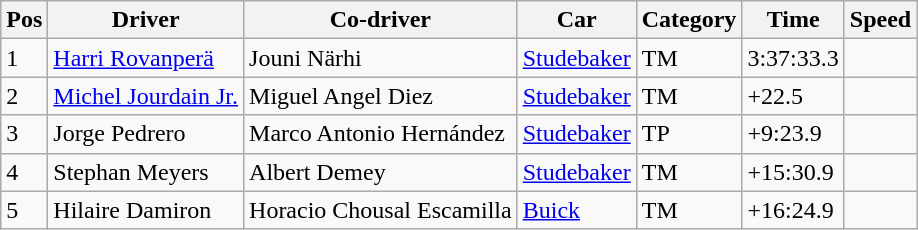<table class="wikitable">
<tr>
<th>Pos</th>
<th>Driver</th>
<th>Co-driver</th>
<th>Car</th>
<th>Category</th>
<th>Time</th>
<th>Speed</th>
</tr>
<tr>
<td>1</td>
<td> <a href='#'>Harri Rovanperä</a></td>
<td> Jouni Närhi</td>
<td><a href='#'>Studebaker</a></td>
<td>TM</td>
<td>3:37:33.3</td>
<td></td>
</tr>
<tr>
<td>2</td>
<td> <a href='#'>Michel Jourdain Jr.</a></td>
<td> Miguel Angel Diez</td>
<td><a href='#'>Studebaker</a></td>
<td>TM</td>
<td>+22.5</td>
<td></td>
</tr>
<tr>
<td>3</td>
<td> Jorge Pedrero</td>
<td> Marco Antonio Hernández</td>
<td><a href='#'>Studebaker</a></td>
<td>TP</td>
<td>+9:23.9</td>
<td></td>
</tr>
<tr>
<td>4</td>
<td> Stephan Meyers</td>
<td> Albert Demey</td>
<td><a href='#'>Studebaker</a></td>
<td>TM</td>
<td>+15:30.9</td>
<td></td>
</tr>
<tr>
<td>5</td>
<td> Hilaire Damiron</td>
<td> Horacio Chousal Escamilla</td>
<td><a href='#'>Buick</a></td>
<td>TM</td>
<td>+16:24.9</td>
<td></td>
</tr>
</table>
